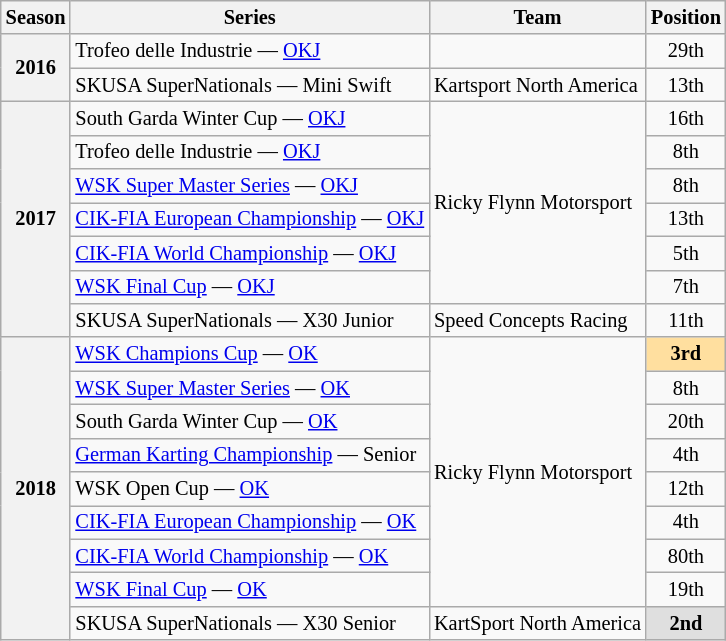<table class="wikitable" style="font-size: 85%; text-align:center">
<tr>
<th>Season</th>
<th>Series</th>
<th>Team</th>
<th>Position</th>
</tr>
<tr>
<th rowspan="2">2016</th>
<td align="left">Trofeo delle Industrie — <a href='#'>OKJ</a></td>
<td align="left"></td>
<td>29th</td>
</tr>
<tr>
<td align="left">SKUSA SuperNationals — Mini Swift</td>
<td align="left">Kartsport North America</td>
<td>13th</td>
</tr>
<tr>
<th rowspan="7">2017</th>
<td align="left">South Garda Winter Cup — <a href='#'>OKJ</a></td>
<td rowspan="6" align="left">Ricky Flynn Motorsport</td>
<td>16th</td>
</tr>
<tr>
<td align="left">Trofeo delle Industrie — <a href='#'>OKJ</a></td>
<td>8th</td>
</tr>
<tr>
<td align="left"><a href='#'>WSK Super Master Series</a> — <a href='#'>OKJ</a></td>
<td>8th</td>
</tr>
<tr>
<td align="left"><a href='#'>CIK-FIA European Championship</a> — <a href='#'>OKJ</a></td>
<td>13th</td>
</tr>
<tr>
<td align="left"><a href='#'>CIK-FIA World Championship</a> — <a href='#'>OKJ</a></td>
<td>5th</td>
</tr>
<tr>
<td align="left"><a href='#'>WSK Final Cup</a> — <a href='#'>OKJ</a></td>
<td>7th</td>
</tr>
<tr>
<td align="left">SKUSA SuperNationals — X30 Junior</td>
<td align="left">Speed Concepts Racing</td>
<td>11th</td>
</tr>
<tr>
<th rowspan="9">2018</th>
<td align="left"><a href='#'>WSK Champions Cup</a> — <a href='#'>OK</a></td>
<td rowspan="8"  align="left">Ricky Flynn Motorsport</td>
<td style="background:#FFDF9F;"><strong>3rd</strong></td>
</tr>
<tr>
<td align="left"><a href='#'>WSK Super Master Series</a> — <a href='#'>OK</a></td>
<td>8th</td>
</tr>
<tr>
<td align="left">South Garda Winter Cup — <a href='#'>OK</a></td>
<td>20th</td>
</tr>
<tr>
<td align="left"><a href='#'>German Karting Championship</a> — Senior</td>
<td>4th</td>
</tr>
<tr>
<td align="left">WSK Open Cup — <a href='#'>OK</a></td>
<td>12th</td>
</tr>
<tr>
<td align="left"><a href='#'>CIK-FIA European Championship</a> — <a href='#'>OK</a></td>
<td>4th</td>
</tr>
<tr>
<td align="left"><a href='#'>CIK-FIA World Championship</a> — <a href='#'>OK</a></td>
<td>80th</td>
</tr>
<tr>
<td align="left"><a href='#'>WSK Final Cup</a> — <a href='#'>OK</a></td>
<td>19th</td>
</tr>
<tr>
<td align="left">SKUSA SuperNationals — X30 Senior</td>
<td align="left">KartSport North America</td>
<td style="background:#DFDFDF;"><strong>2nd</strong></td>
</tr>
</table>
